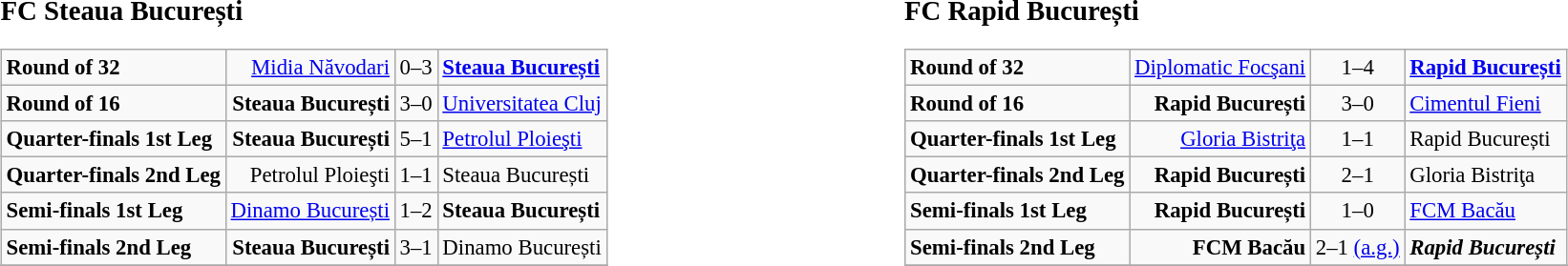<table width=100%>
<tr>
<td width=50% valign=top><br><big><strong>FC Steaua București</strong></big><table class="wikitable" style="font-size: 95%;">
<tr>
<td><strong>Round of 32</strong></td>
<td align=right><a href='#'>Midia Năvodari</a></td>
<td align="center">0–3</td>
<td><strong><a href='#'>Steaua București</a></strong></td>
</tr>
<tr>
<td><strong>Round of 16</strong></td>
<td align=right><strong>Steaua București</strong></td>
<td align="center">3–0</td>
<td><a href='#'>Universitatea Cluj</a></td>
</tr>
<tr>
<td><strong>Quarter-finals 1st Leg</strong></td>
<td align=right><strong>Steaua București</strong></td>
<td align="center">5–1</td>
<td><a href='#'>Petrolul Ploieşti</a></td>
</tr>
<tr>
<td><strong>Quarter-finals 2nd Leg</strong></td>
<td align=right>Petrolul Ploieşti</td>
<td align="center">1–1</td>
<td>Steaua București</td>
</tr>
<tr>
<td><strong>Semi-finals 1st Leg</strong></td>
<td align=right><a href='#'>Dinamo București</a></td>
<td align="center">1–2</td>
<td><strong>Steaua București</strong></td>
</tr>
<tr>
<td><strong>Semi-finals 2nd Leg</strong></td>
<td align=right><strong>Steaua București</strong></td>
<td align="center">3–1</td>
<td>Dinamo București</td>
</tr>
<tr>
</tr>
</table>
</td>
<td width=50% valign=top><br><big><strong>FC Rapid București</strong></big><table class="wikitable" style="font-size: 95%;">
<tr>
<td><strong>Round of 32</strong></td>
<td align=right><a href='#'>Diplomatic Focşani</a></td>
<td align="center">1–4</td>
<td><strong><a href='#'>Rapid București</a></strong></td>
</tr>
<tr>
<td><strong>Round of 16</strong></td>
<td align=right><strong>Rapid București</strong></td>
<td align="center">3–0</td>
<td><a href='#'>Cimentul Fieni</a></td>
</tr>
<tr>
<td><strong>Quarter-finals 1st Leg</strong></td>
<td align=right><a href='#'>Gloria Bistriţa</a></td>
<td align="center">1–1</td>
<td>Rapid București</td>
</tr>
<tr>
<td><strong>Quarter-finals 2nd Leg</strong></td>
<td align=right><strong>Rapid București</strong></td>
<td align="center">2–1</td>
<td>Gloria Bistriţa</td>
</tr>
<tr>
<td><strong>Semi-finals 1st Leg</strong></td>
<td align=right><strong>Rapid București</strong></td>
<td align="center">1–0</td>
<td><a href='#'>FCM Bacău</a></td>
</tr>
<tr>
<td><strong>Semi-finals 2nd Leg</strong></td>
<td align=right><strong>FCM Bacău</strong></td>
<td align="center">2–1 <a href='#'>(a.g.)</a></td>
<td><strong><em>Rapid București</em></strong></td>
</tr>
<tr valign=top>
</tr>
</table>
</td>
</tr>
</table>
